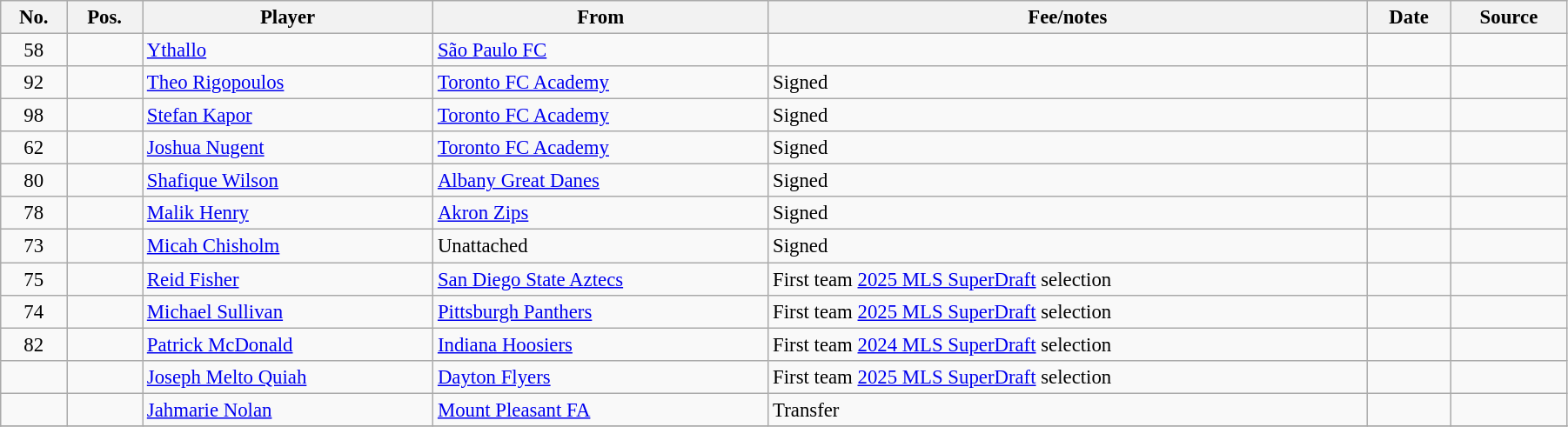<table class="wikitable sortable" style=" font-size:95%; width:95%; text-align:left;">
<tr>
<th>No.</th>
<th>Pos.</th>
<th>Player</th>
<th>From</th>
<th>Fee/notes</th>
<th>Date</th>
<th>Source</th>
</tr>
<tr>
<td align=center>58</td>
<td align=center></td>
<td> <a href='#'>Ythallo</a></td>
<td> <a href='#'>São Paulo FC</a></td>
<td></td>
<td></td>
<td></td>
</tr>
<tr>
<td align=center>92</td>
<td align=center></td>
<td> <a href='#'>Theo Rigopoulos</a></td>
<td> <a href='#'>Toronto FC Academy</a></td>
<td>Signed</td>
<td></td>
<td></td>
</tr>
<tr>
<td align=center>98</td>
<td align=center></td>
<td> <a href='#'>Stefan Kapor</a></td>
<td> <a href='#'>Toronto FC Academy</a></td>
<td>Signed</td>
<td></td>
<td></td>
</tr>
<tr>
<td align=center>62</td>
<td align=center></td>
<td> <a href='#'>Joshua Nugent</a></td>
<td> <a href='#'>Toronto FC Academy</a></td>
<td>Signed</td>
<td></td>
<td></td>
</tr>
<tr>
<td align=center>80</td>
<td align=center></td>
<td> <a href='#'>Shafique Wilson</a></td>
<td> <a href='#'>Albany Great Danes</a></td>
<td>Signed</td>
<td></td>
<td></td>
</tr>
<tr>
<td align=center>78</td>
<td align=center></td>
<td> <a href='#'>Malik Henry</a></td>
<td> <a href='#'>Akron Zips</a></td>
<td>Signed</td>
<td></td>
<td></td>
</tr>
<tr>
<td align=center>73</td>
<td align=center></td>
<td> <a href='#'>Micah Chisholm</a></td>
<td>Unattached</td>
<td>Signed</td>
<td></td>
<td></td>
</tr>
<tr>
<td align=center>75</td>
<td align=center></td>
<td> <a href='#'>Reid Fisher</a></td>
<td> <a href='#'>San Diego State Aztecs</a></td>
<td>First team <a href='#'>2025 MLS SuperDraft</a> selection</td>
<td></td>
<td></td>
</tr>
<tr>
<td align=center>74</td>
<td align=center></td>
<td> <a href='#'>Michael Sullivan</a></td>
<td> <a href='#'>Pittsburgh Panthers</a></td>
<td>First team <a href='#'>2025 MLS SuperDraft</a> selection</td>
<td></td>
<td></td>
</tr>
<tr>
<td align=center>82</td>
<td align=center></td>
<td> <a href='#'>Patrick McDonald</a></td>
<td> <a href='#'>Indiana Hoosiers</a></td>
<td>First team <a href='#'>2024 MLS SuperDraft</a> selection</td>
<td></td>
<td></td>
</tr>
<tr>
<td align=center></td>
<td align=center></td>
<td> <a href='#'>Joseph Melto Quiah</a></td>
<td> <a href='#'>Dayton Flyers</a></td>
<td>First team <a href='#'>2025 MLS SuperDraft</a> selection</td>
<td></td>
<td></td>
</tr>
<tr>
<td align=center></td>
<td align=center></td>
<td> <a href='#'>Jahmarie Nolan</a></td>
<td> <a href='#'>Mount Pleasant FA</a></td>
<td>Transfer</td>
<td></td>
<td></td>
</tr>
<tr>
</tr>
</table>
